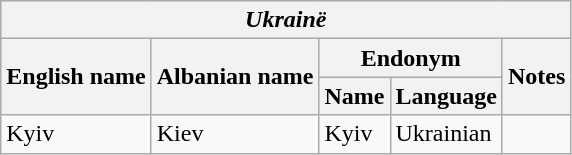<table class="wikitable sortable">
<tr>
<th colspan="5"> <em>Ukrainë</em></th>
</tr>
<tr>
<th rowspan="2">English name</th>
<th rowspan="2">Albanian name</th>
<th colspan="2">Endonym</th>
<th rowspan="2">Notes</th>
</tr>
<tr>
<th>Name</th>
<th>Language</th>
</tr>
<tr>
<td>Kyiv</td>
<td>Kiev</td>
<td>Kyiv</td>
<td>Ukrainian</td>
<td></td>
</tr>
</table>
